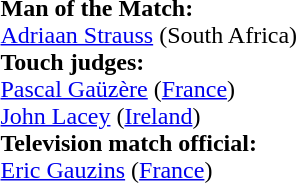<table style="width:50%">
<tr>
<td><br><strong>Man of the Match:</strong>
<br><a href='#'>Adriaan Strauss</a> (South Africa)<br><strong>Touch judges:</strong>
<br><a href='#'>Pascal Gaüzère</a> (<a href='#'>France</a>)
<br><a href='#'>John Lacey</a> (<a href='#'>Ireland</a>)
<br><strong>Television match official:</strong>
<br><a href='#'>Eric Gauzins</a> (<a href='#'>France</a>)</td>
</tr>
</table>
